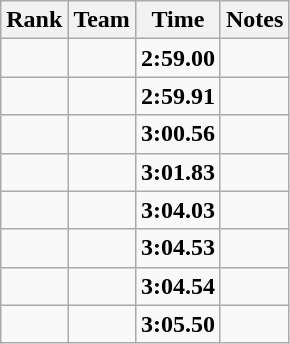<table class="wikitable sortable" style="text-align:center">
<tr>
<th>Rank</th>
<th>Team</th>
<th>Time</th>
<th>Notes</th>
</tr>
<tr>
<td></td>
<td></td>
<td><strong>2:59.00</strong></td>
<td>  </td>
</tr>
<tr>
<td></td>
<td></td>
<td><strong>2:59.91</strong></td>
<td></td>
</tr>
<tr>
<td></td>
<td></td>
<td><strong>3:00.56</strong></td>
<td></td>
</tr>
<tr>
<td></td>
<td></td>
<td><strong>3:01.83</strong></td>
<td></td>
</tr>
<tr>
<td></td>
<td></td>
<td><strong>3:04.03</strong></td>
<td></td>
</tr>
<tr>
<td></td>
<td></td>
<td><strong>3:04.53</strong></td>
<td></td>
</tr>
<tr>
<td></td>
<td></td>
<td><strong>3:04.54</strong></td>
<td></td>
</tr>
<tr>
<td></td>
<td></td>
<td><strong>3:05.50</strong></td>
<td></td>
</tr>
</table>
